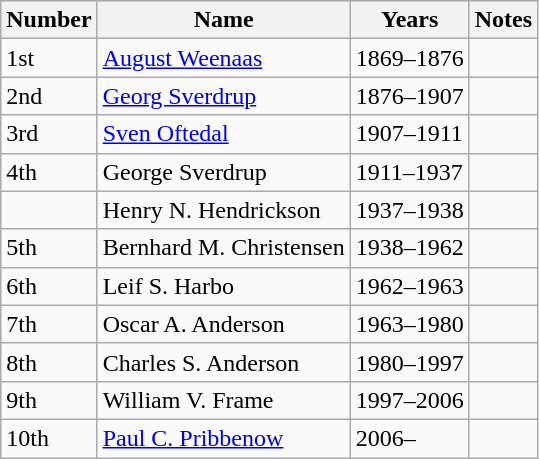<table class="wikitable">
<tr style="background:#efefef;">
<th>Number</th>
<th>Name</th>
<th>Years</th>
<th>Notes</th>
</tr>
<tr>
<td>1st</td>
<td><a href='#'>August Weenaas</a></td>
<td>1869–1876</td>
<td></td>
</tr>
<tr>
<td>2nd</td>
<td><a href='#'>Georg Sverdrup</a></td>
<td>1876–1907</td>
<td></td>
</tr>
<tr>
<td>3rd</td>
<td><a href='#'>Sven Oftedal</a></td>
<td>1907–1911</td>
<td></td>
</tr>
<tr>
<td>4th</td>
<td>George Sverdrup</td>
<td>1911–1937</td>
<td></td>
</tr>
<tr>
<td></td>
<td>Henry N. Hendrickson</td>
<td>1937–1938</td>
<td></td>
</tr>
<tr>
<td>5th</td>
<td>Bernhard M. Christensen</td>
<td>1938–1962</td>
<td></td>
</tr>
<tr>
<td>6th</td>
<td>Leif S. Harbo</td>
<td>1962–1963</td>
<td></td>
</tr>
<tr>
<td>7th</td>
<td>Oscar A. Anderson</td>
<td>1963–1980</td>
<td></td>
</tr>
<tr>
<td>8th</td>
<td>Charles S. Anderson</td>
<td>1980–1997</td>
<td></td>
</tr>
<tr>
<td>9th</td>
<td>William V. Frame</td>
<td>1997–2006</td>
<td></td>
</tr>
<tr>
<td>10th</td>
<td><a href='#'>Paul C. Pribbenow</a></td>
<td>2006–</td>
<td></td>
</tr>
</table>
